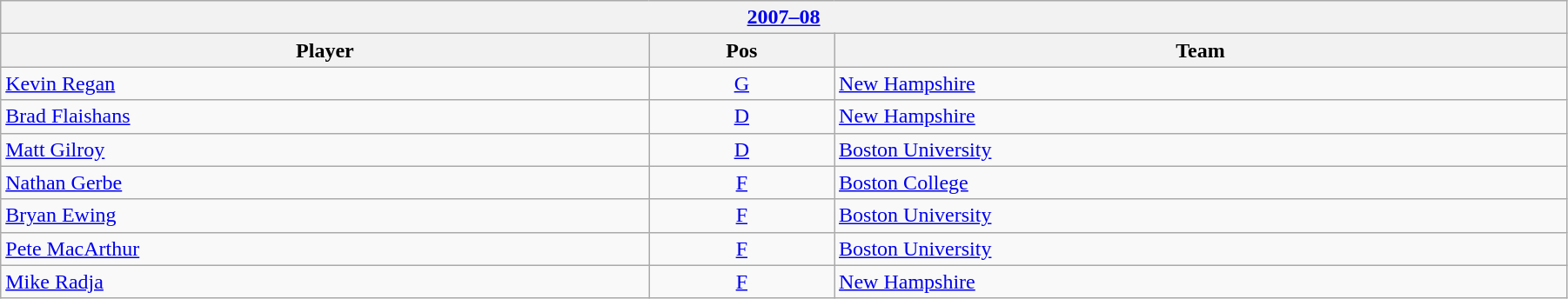<table class="wikitable" width=95%>
<tr>
<th colspan=3><a href='#'>2007–08</a></th>
</tr>
<tr>
<th>Player</th>
<th>Pos</th>
<th>Team</th>
</tr>
<tr>
<td><a href='#'>Kevin Regan</a></td>
<td align=center><a href='#'>G</a></td>
<td><a href='#'>New Hampshire</a></td>
</tr>
<tr>
<td><a href='#'>Brad Flaishans</a></td>
<td align=center><a href='#'>D</a></td>
<td><a href='#'>New Hampshire</a></td>
</tr>
<tr>
<td><a href='#'>Matt Gilroy</a></td>
<td align=center><a href='#'>D</a></td>
<td><a href='#'>Boston University</a></td>
</tr>
<tr>
<td><a href='#'>Nathan Gerbe</a></td>
<td align=center><a href='#'>F</a></td>
<td><a href='#'>Boston College</a></td>
</tr>
<tr>
<td><a href='#'>Bryan Ewing</a></td>
<td align=center><a href='#'>F</a></td>
<td><a href='#'>Boston University</a></td>
</tr>
<tr>
<td><a href='#'>Pete MacArthur</a></td>
<td align=center><a href='#'>F</a></td>
<td><a href='#'>Boston University</a></td>
</tr>
<tr>
<td><a href='#'>Mike Radja</a></td>
<td align=center><a href='#'>F</a></td>
<td><a href='#'>New Hampshire</a></td>
</tr>
</table>
